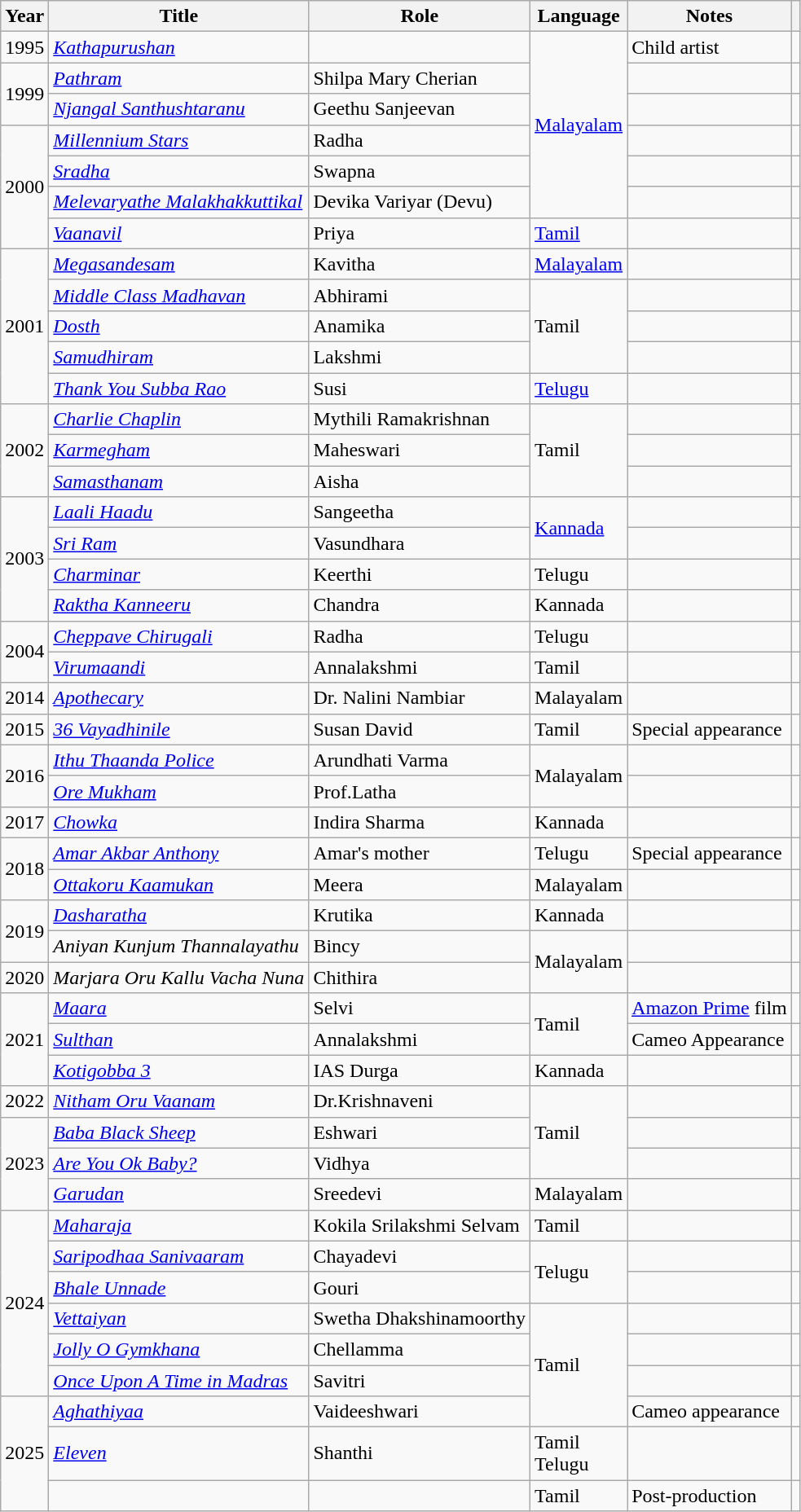<table class="wikitable sortable">
<tr>
<th>Year</th>
<th>Title</th>
<th>Role</th>
<th>Language</th>
<th class="unsortable">Notes</th>
<th class="unsortable"></th>
</tr>
<tr>
<td>1995</td>
<td><em><a href='#'>Kathapurushan</a></em></td>
<td></td>
<td rowspan="6"><a href='#'>Malayalam</a></td>
<td>Child artist</td>
<td></td>
</tr>
<tr>
<td rowspan="2">1999</td>
<td><em><a href='#'>Pathram</a></em></td>
<td>Shilpa Mary Cherian</td>
<td></td>
<td></td>
</tr>
<tr>
<td><em><a href='#'>Njangal Santhushtaranu</a></em></td>
<td>Geethu Sanjeevan</td>
<td></td>
<td></td>
</tr>
<tr>
<td rowspan="4">2000</td>
<td><em><a href='#'>Millennium Stars</a></em></td>
<td>Radha</td>
<td></td>
<td></td>
</tr>
<tr>
<td><em><a href='#'>Sradha</a></em></td>
<td>Swapna</td>
<td></td>
<td></td>
</tr>
<tr>
<td><em><a href='#'>Melevaryathe Malakhakkuttikal</a></em></td>
<td>Devika Variyar (Devu)</td>
<td></td>
<td></td>
</tr>
<tr>
<td><em><a href='#'>Vaanavil</a></em></td>
<td>Priya</td>
<td rowspan="1"><a href='#'>Tamil</a></td>
<td></td>
<td></td>
</tr>
<tr>
<td rowspan="5">2001</td>
<td><em><a href='#'>Megasandesam</a></em></td>
<td>Kavitha</td>
<td><a href='#'>Malayalam</a></td>
<td></td>
</tr>
<tr>
<td><em><a href='#'>Middle Class Madhavan</a></em></td>
<td>Abhirami</td>
<td rowspan="3">Tamil</td>
<td></td>
<td></td>
</tr>
<tr>
<td><em><a href='#'>Dosth</a></em></td>
<td>Anamika</td>
<td></td>
<td></td>
</tr>
<tr>
<td><em><a href='#'>Samudhiram</a></em></td>
<td>Lakshmi</td>
<td></td>
<td></td>
</tr>
<tr>
<td><em><a href='#'>Thank You Subba Rao</a></em></td>
<td>Susi</td>
<td><a href='#'>Telugu</a></td>
<td></td>
<td></td>
</tr>
<tr>
<td rowspan="3">2002</td>
<td><em><a href='#'>Charlie Chaplin</a></em></td>
<td>Mythili Ramakrishnan</td>
<td rowspan="3">Tamil</td>
<td></td>
<td></td>
</tr>
<tr>
<td><em><a href='#'>Karmegham</a></em></td>
<td>Maheswari</td>
<td></td>
</tr>
<tr>
<td><em><a href='#'>Samasthanam</a></em></td>
<td>Aisha</td>
<td></td>
</tr>
<tr>
<td rowspan="4">2003</td>
<td><em><a href='#'>Laali Haadu</a></em></td>
<td>Sangeetha</td>
<td rowspan="2"><a href='#'>Kannada</a></td>
<td></td>
<td></td>
</tr>
<tr>
<td><em><a href='#'>Sri Ram</a></em></td>
<td>Vasundhara</td>
<td></td>
<td></td>
</tr>
<tr>
<td><em><a href='#'>Charminar</a></em></td>
<td>Keerthi</td>
<td>Telugu</td>
<td></td>
<td></td>
</tr>
<tr>
<td><em><a href='#'>Raktha Kanneeru</a></em></td>
<td>Chandra</td>
<td>Kannada</td>
<td></td>
<td></td>
</tr>
<tr>
<td rowspan="2">2004</td>
<td><em><a href='#'>Cheppave Chirugali</a></em></td>
<td>Radha</td>
<td>Telugu</td>
<td></td>
<td></td>
</tr>
<tr>
<td><em><a href='#'>Virumaandi</a></em></td>
<td>Annalakshmi</td>
<td>Tamil</td>
<td></td>
<td></td>
</tr>
<tr>
<td>2014</td>
<td><em><a href='#'>Apothecary</a></em></td>
<td>Dr. Nalini Nambiar</td>
<td>Malayalam</td>
<td></td>
<td></td>
</tr>
<tr>
<td>2015</td>
<td><em><a href='#'>36 Vayadhinile</a></em></td>
<td>Susan David</td>
<td>Tamil</td>
<td>Special appearance</td>
<td></td>
</tr>
<tr>
<td rowspan="2">2016</td>
<td><em><a href='#'>Ithu Thaanda Police</a></em></td>
<td>Arundhati Varma</td>
<td rowspan="2">Malayalam</td>
<td></td>
<td></td>
</tr>
<tr>
<td><em><a href='#'>Ore Mukham</a></em></td>
<td>Prof.Latha</td>
<td></td>
<td></td>
</tr>
<tr>
<td>2017</td>
<td><em><a href='#'>Chowka</a></em></td>
<td>Indira Sharma</td>
<td>Kannada</td>
<td></td>
<td></td>
</tr>
<tr>
<td rowspan="2">2018</td>
<td><em><a href='#'>Amar Akbar Anthony</a></em></td>
<td>Amar's mother</td>
<td>Telugu</td>
<td>Special appearance</td>
<td></td>
</tr>
<tr>
<td><em><a href='#'>Ottakoru Kaamukan</a></em></td>
<td>Meera</td>
<td>Malayalam</td>
<td></td>
<td></td>
</tr>
<tr>
<td rowspan="2">2019</td>
<td><em><a href='#'>Dasharatha</a></em></td>
<td>Krutika</td>
<td>Kannada</td>
<td></td>
<td></td>
</tr>
<tr>
<td><em>Aniyan Kunjum Thannalayathu</em></td>
<td>Bincy</td>
<td rowspan="2">Malayalam</td>
<td></td>
<td></td>
</tr>
<tr>
<td>2020</td>
<td><em>Marjara Oru Kallu Vacha Nuna</em></td>
<td>Chithira</td>
<td></td>
<td></td>
</tr>
<tr>
<td rowspan="3">2021</td>
<td><em><a href='#'>Maara</a></em></td>
<td>Selvi</td>
<td rowspan=2>Tamil</td>
<td><a href='#'>Amazon Prime</a> film</td>
<td></td>
</tr>
<tr>
<td><em><a href='#'>Sulthan</a></em></td>
<td>Annalakshmi</td>
<td>Cameo Appearance</td>
<td></td>
</tr>
<tr>
<td><em><a href='#'>Kotigobba 3 </a></em></td>
<td>IAS Durga</td>
<td>Kannada</td>
<td></td>
<td></td>
</tr>
<tr>
<td>2022</td>
<td><em><a href='#'>Nitham Oru Vaanam</a></em></td>
<td>Dr.Krishnaveni</td>
<td rowspan=3>Tamil</td>
<td></td>
<td></td>
</tr>
<tr>
<td rowspan="3">2023</td>
<td><em><a href='#'>Baba Black Sheep</a></em></td>
<td>Eshwari</td>
<td></td>
<td></td>
</tr>
<tr>
<td><em><a href='#'>Are You Ok Baby?</a></em></td>
<td>Vidhya</td>
<td></td>
<td></td>
</tr>
<tr>
<td><em><a href='#'>Garudan</a></em></td>
<td>Sreedevi</td>
<td>Malayalam</td>
<td></td>
<td></td>
</tr>
<tr>
<td rowspan="6">2024</td>
<td><em><a href='#'>Maharaja</a></em></td>
<td>Kokila Srilakshmi Selvam</td>
<td>Tamil</td>
<td></td>
<td></td>
</tr>
<tr>
<td><em><a href='#'>Saripodhaa Sanivaaram</a></em></td>
<td>Chayadevi</td>
<td rowspan="2">Telugu</td>
<td></td>
<td></td>
</tr>
<tr>
<td><em><a href='#'>Bhale Unnade</a></em></td>
<td>Gouri</td>
<td></td>
<td></td>
</tr>
<tr>
<td><em><a href='#'>Vettaiyan</a></em></td>
<td>Swetha Dhakshinamoorthy</td>
<td rowspan="4">Tamil</td>
<td></td>
<td></td>
</tr>
<tr>
<td><em><a href='#'>Jolly O Gymkhana</a></em></td>
<td>Chellamma</td>
<td></td>
<td></td>
</tr>
<tr>
<td><em><a href='#'>Once Upon A Time in Madras</a></em></td>
<td>Savitri</td>
<td></td>
<td></td>
</tr>
<tr>
<td rowspan="3">2025</td>
<td><em><a href='#'>Aghathiyaa</a></em></td>
<td>Vaideeshwari</td>
<td>Cameo appearance</td>
<td></td>
</tr>
<tr>
<td><em><a href='#'>Eleven</a></em></td>
<td>Shanthi</td>
<td>Tamil<br>Telugu</td>
<td></td>
<td></td>
</tr>
<tr>
<td></td>
<td></td>
<td>Tamil</td>
<td>Post-production</td>
<td></td>
</tr>
</table>
